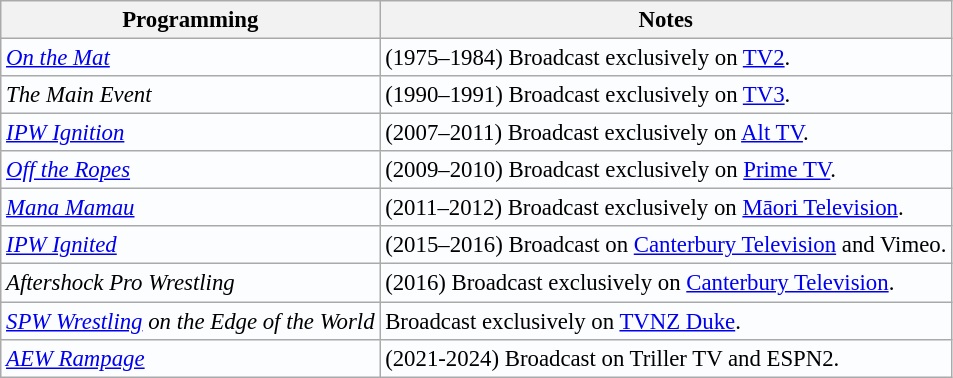<table class="wikitable" style="background:#fcfdff; font-size:95%;">
<tr>
<th>Programming</th>
<th>Notes</th>
</tr>
<tr>
<td><em><a href='#'>On the Mat</a></em></td>
<td>(1975–1984) Broadcast exclusively on <a href='#'>TV2</a>.</td>
</tr>
<tr>
<td><em>The Main Event</em></td>
<td>(1990–1991) Broadcast exclusively on <a href='#'>TV3</a>.</td>
</tr>
<tr>
<td><em><a href='#'>IPW Ignition</a></em></td>
<td>(2007–2011) Broadcast exclusively on <a href='#'>Alt TV</a>.</td>
</tr>
<tr>
<td><em><a href='#'>Off the Ropes</a></em></td>
<td>(2009–2010) Broadcast exclusively on <a href='#'>Prime TV</a>.</td>
</tr>
<tr>
<td><em><a href='#'>Mana Mamau</a></em></td>
<td>(2011–2012) Broadcast exclusively on <a href='#'>Māori Television</a>.</td>
</tr>
<tr>
<td><em><a href='#'>IPW Ignited</a></em></td>
<td>(2015–2016) Broadcast on <a href='#'>Canterbury Television</a> and Vimeo.</td>
</tr>
<tr>
<td><em>Aftershock Pro Wrestling</em></td>
<td>(2016) Broadcast exclusively on <a href='#'>Canterbury Television</a>.</td>
</tr>
<tr>
<td><em><a href='#'>SPW Wrestling</a> on the Edge of the World</em></td>
<td>Broadcast exclusively on <a href='#'>TVNZ Duke</a>.</td>
</tr>
<tr>
<td><em><a href='#'>AEW Rampage</a></em></td>
<td>(2021-2024) Broadcast on Triller TV and ESPN2.</td>
</tr>
</table>
